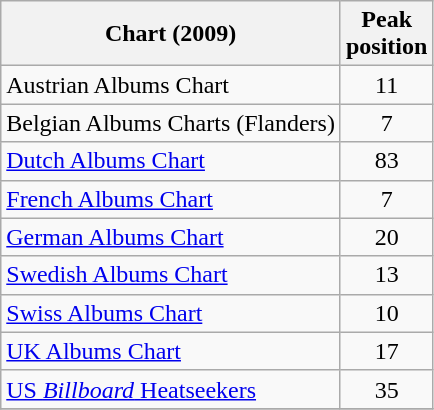<table class="wikitable sortable">
<tr>
<th>Chart (2009)</th>
<th>Peak <br>position</th>
</tr>
<tr>
<td>Austrian Albums Chart</td>
<td align="center">11</td>
</tr>
<tr>
<td>Belgian Albums Charts (Flanders)</td>
<td align="center">7</td>
</tr>
<tr>
<td><a href='#'>Dutch Albums Chart</a></td>
<td align="center">83</td>
</tr>
<tr>
<td><a href='#'>French Albums Chart</a></td>
<td align="center">7</td>
</tr>
<tr>
<td><a href='#'>German Albums Chart</a></td>
<td align="center">20</td>
</tr>
<tr>
<td><a href='#'>Swedish Albums Chart</a></td>
<td align="center">13</td>
</tr>
<tr>
<td><a href='#'>Swiss Albums Chart</a></td>
<td align="center">10</td>
</tr>
<tr>
<td><a href='#'>UK Albums Chart</a></td>
<td align="center">17</td>
</tr>
<tr>
<td><a href='#'>US <em>Billboard</em> Heatseekers</a></td>
<td align="center">35</td>
</tr>
<tr>
</tr>
</table>
